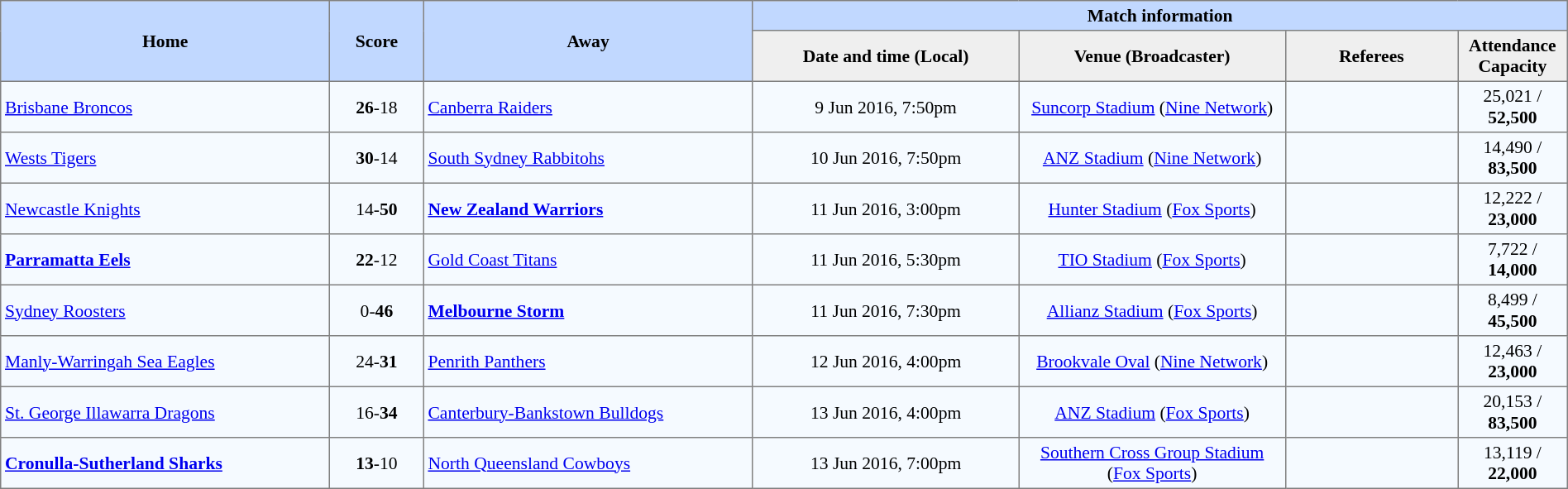<table border="1" cellpadding="3" cellspacing="0" style="border-collapse:collapse; font-size:90%; width:100%;">
<tr style="background:#c1d8ff;">
<th rowspan="2" style="width:21%;">Home</th>
<th rowspan="2" style="width:6%;">Score</th>
<th rowspan="2" style="width:21%;">Away</th>
<th colspan=6>Match information</th>
</tr>
<tr style="background:#efefef;">
<th width=17%>Date and time (Local)</th>
<th width="17%">Venue (Broadcaster)</th>
<th width=11%>Referees</th>
<th width=7%>Attendance <strong>Capacity</strong></th>
</tr>
<tr style="text-align:center; background:#f5faff;">
<td align="left"> <a href='#'>Brisbane Broncos</a></td>
<td><strong>26</strong>-18</td>
<td align="left"> <a href='#'>Canberra Raiders</a></td>
<td>9 Jun 2016, 7:50pm</td>
<td><a href='#'>Suncorp Stadium</a>  (<a href='#'>Nine Network</a>)</td>
<td></td>
<td>25,021 / <strong>52,500</strong></td>
</tr>
<tr style="text-align:center; background:#f5faff;">
<td align="left"> <a href='#'>Wests Tigers</a></td>
<td><strong>30</strong>-14</td>
<td align="left"> <a href='#'>South Sydney Rabbitohs</a></td>
<td>10 Jun 2016, 7:50pm</td>
<td><a href='#'>ANZ Stadium</a>  (<a href='#'>Nine Network</a>)</td>
<td></td>
<td>14,490 / <strong>83,500</strong></td>
</tr>
<tr style="text-align:center; background:#f5faff;">
<td align="left"> <a href='#'>Newcastle Knights</a></td>
<td>14-<strong>50</strong></td>
<td align="left"><strong> <a href='#'>New Zealand Warriors</a></strong></td>
<td>11 Jun 2016, 3:00pm</td>
<td><a href='#'>Hunter Stadium</a>  (<a href='#'>Fox Sports</a>)</td>
<td></td>
<td>12,222 / <strong>23,000</strong></td>
</tr>
<tr style="text-align:center; background:#f5faff;">
<td align="left"><strong> <a href='#'>Parramatta Eels</a></strong></td>
<td><strong>22</strong>-12</td>
<td align="left"> <a href='#'>Gold Coast Titans</a></td>
<td>11 Jun 2016, 5:30pm</td>
<td><a href='#'>TIO Stadium</a>  (<a href='#'>Fox Sports</a>)</td>
<td></td>
<td>7,722 / <strong>14,000</strong></td>
</tr>
<tr style="text-align:center; background:#f5faff;">
<td align="left"> <a href='#'>Sydney Roosters</a></td>
<td>0-<strong>46</strong></td>
<td align="left"><strong> <a href='#'>Melbourne Storm</a></strong></td>
<td>11 Jun 2016, 7:30pm</td>
<td><a href='#'>Allianz Stadium</a>  (<a href='#'>Fox Sports</a>)</td>
<td></td>
<td>8,499 / <strong>45,500</strong></td>
</tr>
<tr style="text-align:center; background:#f5faff;">
<td align="left"> <a href='#'>Manly-Warringah Sea Eagles</a></td>
<td>24-<strong>31</strong></td>
<td align="left"> <a href='#'>Penrith Panthers</a></td>
<td>12 Jun 2016, 4:00pm</td>
<td><a href='#'>Brookvale Oval</a>  (<a href='#'>Nine Network</a>)</td>
<td></td>
<td>12,463 / <strong>23,000</strong></td>
</tr>
<tr style="text-align:center; background:#f5faff;">
<td align="left"> <a href='#'>St. George Illawarra Dragons</a></td>
<td>16-<strong>34</strong></td>
<td align="left"> <a href='#'>Canterbury-Bankstown Bulldogs</a></td>
<td>13 Jun 2016, 4:00pm</td>
<td><a href='#'>ANZ Stadium</a>  (<a href='#'>Fox Sports</a>)</td>
<td></td>
<td>20,153 / <strong>83,500</strong></td>
</tr>
<tr style="text-align:center; background:#f5faff;">
<td align="left"> <strong><a href='#'>Cronulla-Sutherland Sharks</a></strong></td>
<td><strong>13</strong>-10</td>
<td align="left"> <a href='#'>North Queensland Cowboys</a></td>
<td>13 Jun 2016, 7:00pm</td>
<td><a href='#'>Southern Cross Group Stadium</a>  (<a href='#'>Fox Sports</a>)</td>
<td></td>
<td>13,119 / <strong>22,000</strong></td>
</tr>
</table>
